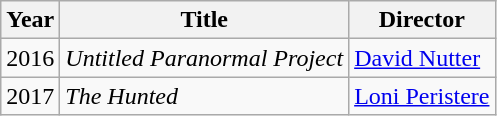<table class="wikitable plainrowheaders">
<tr>
<th>Year</th>
<th>Title</th>
<th>Director</th>
</tr>
<tr>
<td>2016</td>
<td><em>Untitled Paranormal Project</em></td>
<td><a href='#'>David Nutter</a></td>
</tr>
<tr>
<td>2017</td>
<td><em>The Hunted</em></td>
<td><a href='#'>Loni Peristere</a></td>
</tr>
</table>
